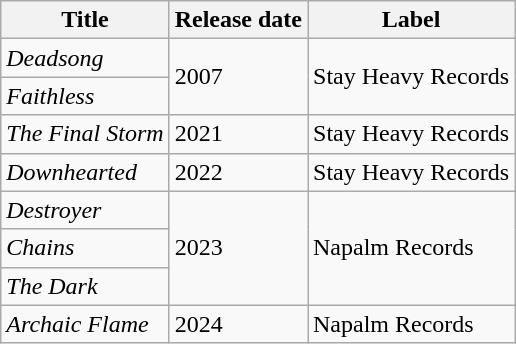<table class="wikitable">
<tr>
<th>Title</th>
<th>Release date</th>
<th>Label</th>
</tr>
<tr>
<td><em>Deadsong</em></td>
<td rowspan="2">2007</td>
<td rowspan="2">Stay Heavy Records</td>
</tr>
<tr>
<td><em>Faithless</em></td>
</tr>
<tr>
<td><em>The Final Storm</em></td>
<td>2021</td>
<td>Stay Heavy Records</td>
</tr>
<tr>
<td><em>Downhearted</em></td>
<td>2022</td>
<td>Stay Heavy Records</td>
</tr>
<tr>
<td><em>Destroyer</em></td>
<td rowspan="3">2023</td>
<td rowspan="3">Napalm Records</td>
</tr>
<tr>
<td><em>Chains</em></td>
</tr>
<tr>
<td><em>The Dark</em></td>
</tr>
<tr>
<td><em>Archaic Flame</em></td>
<td rowspan="3">2024</td>
<td rowspan="3">Napalm Records</td>
</tr>
</table>
